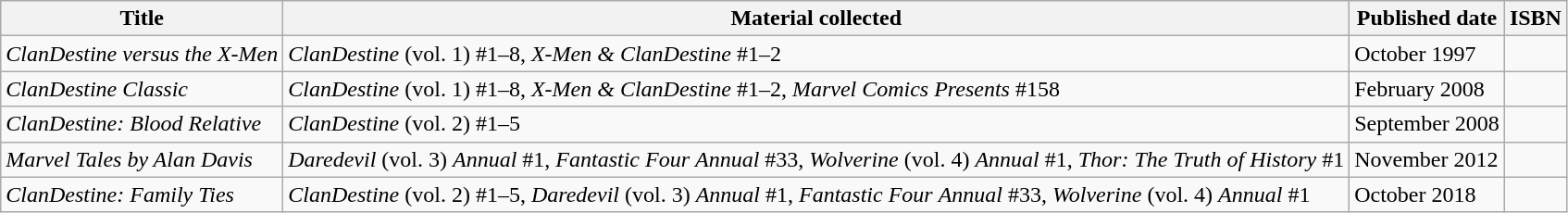<table class="wikitable">
<tr>
<th>Title</th>
<th>Material collected</th>
<th>Published date</th>
<th>ISBN</th>
</tr>
<tr>
<td><em>ClanDestine versus the X-Men</em></td>
<td><em>ClanDestine</em> (vol. 1) #1–8, <em>X-Men & ClanDestine</em> #1–2</td>
<td>October 1997</td>
<td></td>
</tr>
<tr>
<td><em>ClanDestine Classic</em></td>
<td><em>ClanDestine</em> (vol. 1) #1–8, <em>X-Men & ClanDestine</em> #1–2, <em>Marvel Comics Presents</em> #158</td>
<td>February 2008</td>
<td></td>
</tr>
<tr>
<td><em>ClanDestine: Blood Relative</em></td>
<td><em>ClanDestine</em> (vol. 2) #1–5</td>
<td>September 2008</td>
<td></td>
</tr>
<tr>
<td><em>Marvel Tales by Alan Davis</em></td>
<td><em>Daredevil</em> (vol. 3) <em>Annual</em> #1, <em>Fantastic Four</em> <em>Annual</em> #33, <em>Wolverine</em> (vol. 4) <em>Annual</em> #1, <em>Thor: The Truth of History</em> #1</td>
<td>November 2012</td>
<td></td>
</tr>
<tr>
<td><em>ClanDestine: Family Ties</em></td>
<td><em>ClanDestine</em> (vol. 2) #1–5, <em>Daredevil</em> (vol. 3) <em>Annual</em> #1, <em>Fantastic Four</em> <em>Annual</em> #33, <em>Wolverine</em> (vol. 4) <em>Annual</em> #1</td>
<td>October 2018</td>
<td></td>
</tr>
</table>
